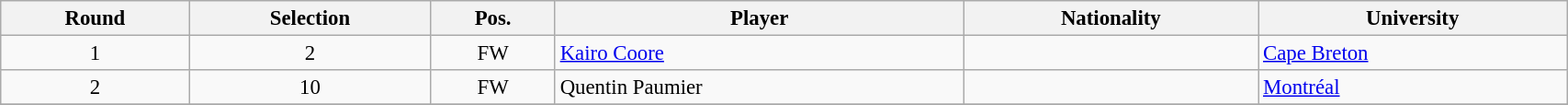<table class="wikitable sortable" style="width:90%; text-align:center; font-size:95%; text-align:left;">
<tr>
<th>Round</th>
<th>Selection</th>
<th>Pos.</th>
<th>Player</th>
<th>Nationality</th>
<th>University</th>
</tr>
<tr>
<td align=center>1</td>
<td align=center>2</td>
<td align=center>FW</td>
<td><a href='#'>Kairo Coore</a></td>
<td></td>
<td><a href='#'>Cape Breton</a></td>
</tr>
<tr>
<td align=center>2</td>
<td align=center>10</td>
<td align=center>FW</td>
<td>Quentin Paumier</td>
<td></td>
<td><a href='#'>Montréal</a></td>
</tr>
<tr>
</tr>
</table>
